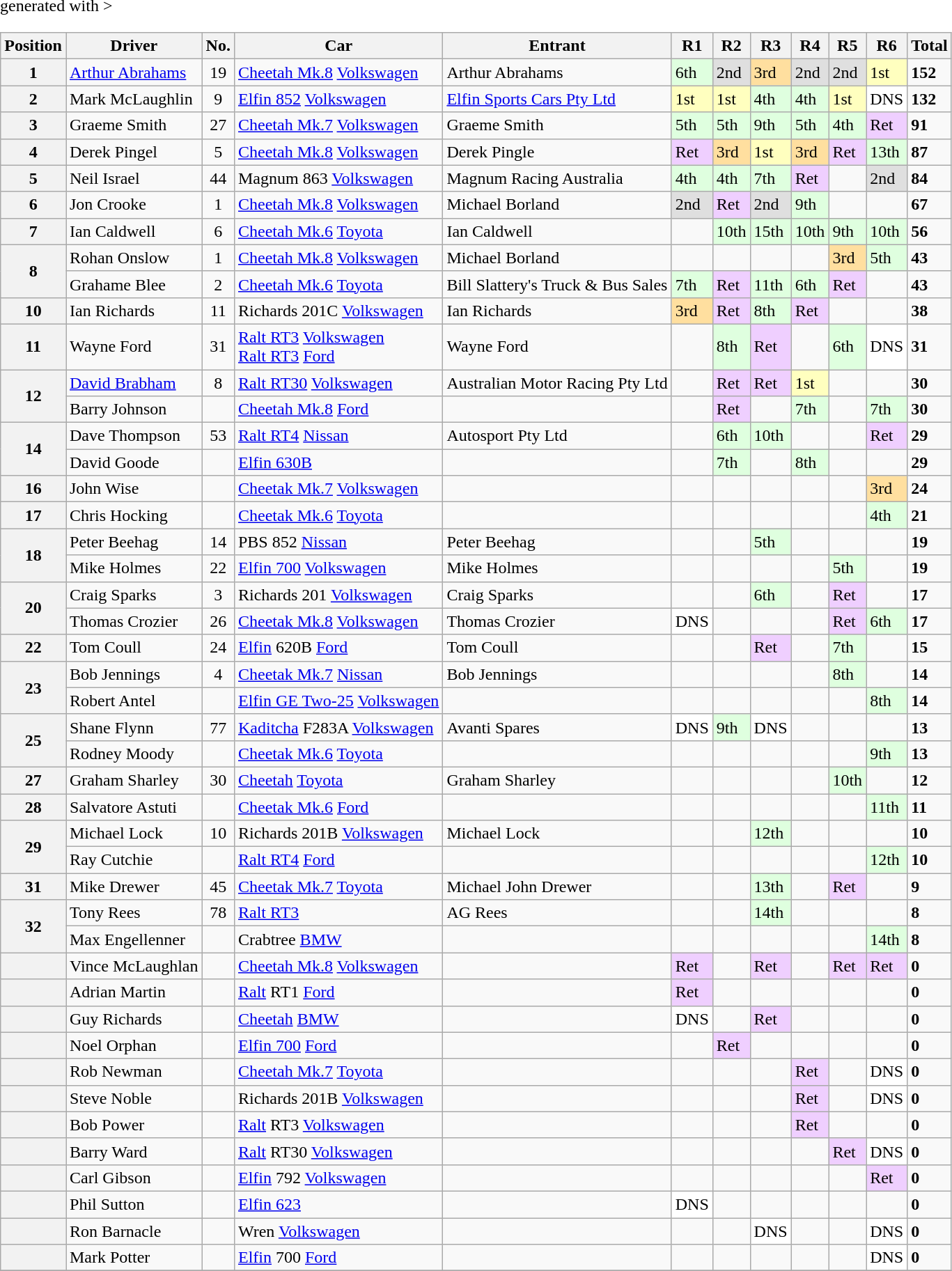<table class="wikitable" <hiddentext>generated with >
<tr style="font-weight:bold">
<th>Position</th>
<th>Driver</th>
<th align="center">No.</th>
<th>Car</th>
<th>Entrant</th>
<th>R1</th>
<th>R2</th>
<th>R3</th>
<th>R4</th>
<th>R5</th>
<th>R6</th>
<th>Total</th>
</tr>
<tr>
<th>1</th>
<td><a href='#'>Arthur Abrahams</a></td>
<td align="center">19</td>
<td><a href='#'>Cheetah Mk.8</a> <a href='#'>Volkswagen</a></td>
<td>Arthur Abrahams</td>
<td style="background:#dfffdf;">6th</td>
<td style="background:#dfdfdf;">2nd</td>
<td style="background:#ffdf9f;">3rd</td>
<td style="background:#dfdfdf;">2nd</td>
<td style="background:#dfdfdf;">2nd</td>
<td style="background:#ffffbf;">1st</td>
<td><strong>152</strong></td>
</tr>
<tr>
<th>2</th>
<td>Mark McLaughlin</td>
<td align="center">9</td>
<td><a href='#'>Elfin 852</a> <a href='#'>Volkswagen</a></td>
<td><a href='#'>Elfin Sports Cars Pty Ltd</a></td>
<td style="background:#ffffbf;">1st</td>
<td style="background:#ffffbf;">1st</td>
<td style="background:#dfffdf;">4th</td>
<td style="background:#dfffdf;">4th</td>
<td style="background:#ffffbf;">1st</td>
<td style="background:#ffffff;">DNS</td>
<td><strong>132</strong></td>
</tr>
<tr>
<th>3</th>
<td>Graeme Smith</td>
<td align="center">27</td>
<td><a href='#'>Cheetah Mk.7</a> <a href='#'>Volkswagen</a></td>
<td>Graeme Smith</td>
<td style="background:#dfffdf;">5th</td>
<td style="background:#dfffdf;">5th</td>
<td style="background:#dfffdf;">9th</td>
<td style="background:#dfffdf;">5th</td>
<td style="background:#dfffdf;">4th</td>
<td style="background:#efcfff;">Ret</td>
<td><strong>91</strong></td>
</tr>
<tr>
<th>4</th>
<td>Derek Pingel</td>
<td align="center">5</td>
<td><a href='#'>Cheetah Mk.8</a> <a href='#'>Volkswagen</a></td>
<td>Derek Pingle</td>
<td style="background:#efcfff;">Ret</td>
<td style="background:#ffdf9f;">3rd</td>
<td style="background:#ffffbf;">1st</td>
<td style="background:#ffdf9f;">3rd</td>
<td style="background:#efcfff;">Ret</td>
<td style="background:#dfffdf;">13th</td>
<td><strong>87</strong></td>
</tr>
<tr>
<th>5</th>
<td>Neil Israel</td>
<td align="center">44</td>
<td>Magnum 863 <a href='#'>Volkswagen</a></td>
<td>Magnum Racing Australia</td>
<td style="background:#dfffdf;">4th</td>
<td style="background:#dfffdf;">4th</td>
<td style="background:#dfffdf;">7th</td>
<td style="background:#efcfff;">Ret</td>
<td></td>
<td style="background:#dfdfdf;">2nd</td>
<td><strong>84</strong></td>
</tr>
<tr>
<th>6</th>
<td>Jon Crooke</td>
<td align="center">1</td>
<td><a href='#'>Cheetah Mk.8</a> <a href='#'>Volkswagen</a></td>
<td>Michael Borland</td>
<td style="background:#dfdfdf;">2nd</td>
<td style="background:#efcfff;">Ret</td>
<td style="background:#dfdfdf;">2nd</td>
<td style="background:#dfffdf;">9th</td>
<td></td>
<td></td>
<td><strong>67</strong></td>
</tr>
<tr>
<th>7</th>
<td>Ian Caldwell</td>
<td align="center">6</td>
<td><a href='#'>Cheetah Mk.6</a> <a href='#'>Toyota</a></td>
<td>Ian Caldwell</td>
<td></td>
<td style="background:#dfffdf;">10th</td>
<td style="background:#dfffdf;">15th</td>
<td style="background:#dfffdf;">10th</td>
<td style="background:#dfffdf;">9th</td>
<td style="background:#dfffdf;">10th</td>
<td><strong>56</strong></td>
</tr>
<tr>
<th rowspan=2>8</th>
<td>Rohan Onslow</td>
<td align="center">1</td>
<td><a href='#'>Cheetah Mk.8</a> <a href='#'>Volkswagen</a></td>
<td>Michael Borland</td>
<td></td>
<td></td>
<td></td>
<td></td>
<td style="background:#ffdf9f;">3rd</td>
<td style="background:#dfffdf;">5th</td>
<td><strong>43</strong></td>
</tr>
<tr>
<td>Grahame Blee</td>
<td align="center">2</td>
<td><a href='#'>Cheetah Mk.6</a> <a href='#'>Toyota</a></td>
<td>Bill Slattery's Truck & Bus Sales</td>
<td style="background:#dfffdf;">7th</td>
<td style="background:#efcfff;">Ret</td>
<td style="background:#dfffdf;">11th</td>
<td style="background:#dfffdf;">6th</td>
<td style="background:#efcfff;">Ret</td>
<td></td>
<td><strong>43</strong></td>
</tr>
<tr>
<th>10</th>
<td>Ian Richards</td>
<td align="center">11</td>
<td>Richards 201C <a href='#'>Volkswagen</a></td>
<td>Ian Richards</td>
<td style="background:#ffdf9f;">3rd</td>
<td style="background:#efcfff;">Ret</td>
<td style="background:#dfffdf;">8th</td>
<td style="background:#efcfff;">Ret</td>
<td></td>
<td></td>
<td><strong>38</strong></td>
</tr>
<tr>
<th>11</th>
<td>Wayne Ford</td>
<td align="center">31</td>
<td><a href='#'>Ralt RT3</a> <a href='#'>Volkswagen</a> <br> <a href='#'>Ralt RT3</a> <a href='#'>Ford</a></td>
<td>Wayne Ford</td>
<td></td>
<td style="background:#dfffdf;">8th</td>
<td style="background:#efcfff;">Ret</td>
<td></td>
<td style="background:#dfffdf;">6th</td>
<td style="background:#ffffff;">DNS</td>
<td><strong>31</strong></td>
</tr>
<tr>
<th rowspan=2>12</th>
<td><a href='#'>David Brabham</a></td>
<td align="center">8</td>
<td><a href='#'>Ralt RT30</a> <a href='#'>Volkswagen</a></td>
<td>Australian Motor Racing Pty Ltd</td>
<td></td>
<td style="background:#efcfff;">Ret</td>
<td style="background:#efcfff;">Ret</td>
<td style="background:#ffffbf;">1st</td>
<td></td>
<td></td>
<td><strong>30</strong></td>
</tr>
<tr>
<td>Barry Johnson</td>
<td></td>
<td><a href='#'>Cheetah Mk.8</a> <a href='#'>Ford</a></td>
<td></td>
<td></td>
<td style="background:#efcfff;">Ret</td>
<td></td>
<td style="background:#dfffdf;">7th</td>
<td></td>
<td style="background:#dfffdf;">7th</td>
<td><strong>30</strong></td>
</tr>
<tr>
<th rowspan=2>14</th>
<td>Dave Thompson</td>
<td align="center">53</td>
<td><a href='#'>Ralt RT4</a> <a href='#'>Nissan</a></td>
<td>Autosport Pty Ltd</td>
<td></td>
<td style="background:#dfffdf;">6th</td>
<td style="background:#dfffdf;">10th</td>
<td></td>
<td></td>
<td style="background:#efcfff;">Ret</td>
<td><strong>29</strong></td>
</tr>
<tr>
<td>David Goode</td>
<td></td>
<td><a href='#'>Elfin 630B</a></td>
<td></td>
<td></td>
<td style="background:#dfffdf;">7th</td>
<td></td>
<td style="background:#dfffdf;">8th</td>
<td></td>
<td></td>
<td><strong>29</strong></td>
</tr>
<tr>
<th>16</th>
<td>John Wise</td>
<td></td>
<td><a href='#'>Cheetak Mk.7</a> <a href='#'>Volkswagen</a></td>
<td></td>
<td></td>
<td></td>
<td></td>
<td></td>
<td></td>
<td style="background:#ffdf9f;">3rd</td>
<td><strong>24</strong></td>
</tr>
<tr>
<th>17</th>
<td>Chris Hocking</td>
<td></td>
<td><a href='#'>Cheetak Mk.6</a> <a href='#'>Toyota</a></td>
<td></td>
<td></td>
<td></td>
<td></td>
<td></td>
<td></td>
<td style="background:#dfffdf;">4th</td>
<td><strong>21</strong></td>
</tr>
<tr>
<th rowspan=2>18</th>
<td>Peter Beehag</td>
<td align="center">14</td>
<td>PBS 852 <a href='#'>Nissan</a></td>
<td>Peter Beehag</td>
<td></td>
<td></td>
<td style="background:#dfffdf;">5th</td>
<td></td>
<td></td>
<td></td>
<td><strong>19</strong></td>
</tr>
<tr>
<td>Mike Holmes</td>
<td align="center">22</td>
<td><a href='#'>Elfin 700</a> <a href='#'>Volkswagen</a></td>
<td>Mike Holmes</td>
<td></td>
<td></td>
<td></td>
<td></td>
<td style="background:#dfffdf;">5th</td>
<td></td>
<td><strong>19</strong></td>
</tr>
<tr>
<th rowspan=2>20</th>
<td>Craig Sparks</td>
<td align="center">3</td>
<td>Richards 201 <a href='#'>Volkswagen</a></td>
<td>Craig Sparks</td>
<td></td>
<td></td>
<td style="background:#dfffdf;">6th</td>
<td></td>
<td style="background:#efcfff;">Ret</td>
<td></td>
<td><strong>17</strong></td>
</tr>
<tr>
<td>Thomas Crozier</td>
<td align="center">26</td>
<td><a href='#'>Cheetak Mk.8</a> <a href='#'>Volkswagen</a></td>
<td>Thomas Crozier</td>
<td style="background:#ffffff;">DNS</td>
<td></td>
<td></td>
<td></td>
<td style="background:#efcfff;">Ret</td>
<td style="background:#dfffdf;">6th</td>
<td><strong>17</strong></td>
</tr>
<tr>
<th>22</th>
<td>Tom Coull</td>
<td align="center">24</td>
<td><a href='#'>Elfin</a> 620B <a href='#'>Ford</a></td>
<td>Tom Coull</td>
<td></td>
<td></td>
<td style="background:#efcfff;">Ret</td>
<td></td>
<td style="background:#dfffdf;">7th</td>
<td></td>
<td><strong>15</strong></td>
</tr>
<tr>
<th rowspan=2>23</th>
<td>Bob Jennings</td>
<td align="center">4</td>
<td><a href='#'>Cheetak Mk.7</a> <a href='#'>Nissan</a></td>
<td>Bob Jennings</td>
<td></td>
<td></td>
<td></td>
<td></td>
<td style="background:#dfffdf;">8th</td>
<td></td>
<td><strong>14</strong></td>
</tr>
<tr>
<td>Robert Antel</td>
<td align="center"> </td>
<td><a href='#'>Elfin GE Two-25</a> <a href='#'>Volkswagen</a></td>
<td></td>
<td></td>
<td></td>
<td></td>
<td></td>
<td></td>
<td style="background:#dfffdf;">8th</td>
<td><strong>14</strong></td>
</tr>
<tr>
<th rowspan=2>25</th>
<td>Shane Flynn</td>
<td align="center">77</td>
<td><a href='#'>Kaditcha</a> F283A <a href='#'>Volkswagen</a></td>
<td>Avanti Spares</td>
<td style="background:#ffffff;">DNS</td>
<td style="background:#dfffdf;">9th</td>
<td style="background:#ffffff;">DNS</td>
<td></td>
<td></td>
<td></td>
<td><strong>13</strong></td>
</tr>
<tr>
<td>Rodney Moody</td>
<td></td>
<td><a href='#'>Cheetak Mk.6</a> <a href='#'>Toyota</a></td>
<td></td>
<td></td>
<td></td>
<td></td>
<td></td>
<td></td>
<td style="background:#dfffdf;">9th</td>
<td><strong>13</strong></td>
</tr>
<tr>
<th>27</th>
<td>Graham Sharley</td>
<td align="center">30</td>
<td><a href='#'>Cheetah</a> <a href='#'>Toyota</a></td>
<td>Graham Sharley</td>
<td></td>
<td></td>
<td></td>
<td></td>
<td style="background:#dfffdf;">10th</td>
<td></td>
<td><strong>12</strong></td>
</tr>
<tr>
<th>28</th>
<td>Salvatore Astuti</td>
<td></td>
<td><a href='#'>Cheetak Mk.6</a> <a href='#'>Ford</a></td>
<td></td>
<td></td>
<td></td>
<td></td>
<td></td>
<td></td>
<td style="background:#dfffdf;">11th</td>
<td><strong>11</strong></td>
</tr>
<tr>
<th rowspan=2>29</th>
<td>Michael Lock</td>
<td align="center">10</td>
<td>Richards 201B <a href='#'>Volkswagen</a></td>
<td>Michael Lock</td>
<td></td>
<td></td>
<td style="background:#dfffdf;">12th</td>
<td></td>
<td></td>
<td></td>
<td><strong>10</strong></td>
</tr>
<tr>
<td>Ray Cutchie</td>
<td></td>
<td><a href='#'>Ralt RT4</a> <a href='#'>Ford</a></td>
<td></td>
<td></td>
<td></td>
<td></td>
<td></td>
<td></td>
<td style="background:#dfffdf;">12th</td>
<td><strong>10</strong></td>
</tr>
<tr>
<th>31</th>
<td>Mike Drewer</td>
<td align="center">45</td>
<td><a href='#'>Cheetak Mk.7</a> <a href='#'>Toyota</a></td>
<td>Michael John Drewer</td>
<td></td>
<td></td>
<td style="background:#dfffdf;">13th</td>
<td></td>
<td style="background:#efcfff;">Ret</td>
<td></td>
<td><strong>9</strong></td>
</tr>
<tr>
<th rowspan=2>32</th>
<td>Tony Rees</td>
<td align="center">78</td>
<td><a href='#'>Ralt RT3</a></td>
<td>AG Rees</td>
<td></td>
<td></td>
<td style="background:#dfffdf;">14th</td>
<td></td>
<td></td>
<td></td>
<td><strong>8</strong></td>
</tr>
<tr>
<td>Max Engellenner</td>
<td></td>
<td>Crabtree <a href='#'>BMW</a></td>
<td></td>
<td></td>
<td></td>
<td></td>
<td></td>
<td></td>
<td style="background:#dfffdf;">14th</td>
<td><strong>8</strong></td>
</tr>
<tr>
<th></th>
<td>Vince McLaughlan</td>
<td></td>
<td><a href='#'>Cheetah Mk.8</a> <a href='#'>Volkswagen</a></td>
<td></td>
<td style="background:#efcfff;">Ret</td>
<td></td>
<td style="background:#efcfff;">Ret</td>
<td></td>
<td style="background:#efcfff;">Ret</td>
<td style="background:#efcfff;">Ret</td>
<td><strong>0</strong></td>
</tr>
<tr>
<th></th>
<td>Adrian Martin</td>
<td></td>
<td><a href='#'>Ralt</a> RT1 <a href='#'>Ford</a></td>
<td></td>
<td style="background:#efcfff;">Ret</td>
<td></td>
<td></td>
<td></td>
<td></td>
<td></td>
<td><strong>0</strong></td>
</tr>
<tr>
<th></th>
<td>Guy Richards</td>
<td></td>
<td><a href='#'>Cheetah</a> <a href='#'>BMW</a></td>
<td></td>
<td style="background:#ffffff;">DNS</td>
<td></td>
<td style="background:#efcfff;">Ret</td>
<td></td>
<td></td>
<td></td>
<td><strong>0</strong></td>
</tr>
<tr>
<th></th>
<td>Noel Orphan</td>
<td></td>
<td><a href='#'>Elfin 700</a> <a href='#'>Ford</a></td>
<td></td>
<td></td>
<td style="background:#efcfff;">Ret</td>
<td></td>
<td></td>
<td></td>
<td></td>
<td><strong>0</strong></td>
</tr>
<tr>
<th></th>
<td>Rob Newman</td>
<td></td>
<td><a href='#'>Cheetah Mk.7</a> <a href='#'>Toyota</a></td>
<td></td>
<td></td>
<td></td>
<td></td>
<td style="background:#efcfff;">Ret</td>
<td></td>
<td style="background:#ffffff;">DNS</td>
<td><strong>0</strong></td>
</tr>
<tr>
<th></th>
<td>Steve Noble</td>
<td></td>
<td>Richards 201B <a href='#'>Volkswagen</a></td>
<td></td>
<td></td>
<td></td>
<td></td>
<td style="background:#efcfff;">Ret</td>
<td></td>
<td style="background:#ffffff;">DNS</td>
<td><strong>0</strong></td>
</tr>
<tr>
<th></th>
<td>Bob Power</td>
<td></td>
<td><a href='#'>Ralt</a> RT3 <a href='#'>Volkswagen</a></td>
<td></td>
<td></td>
<td></td>
<td></td>
<td style="background:#efcfff;">Ret</td>
<td></td>
<td></td>
<td><strong>0</strong></td>
</tr>
<tr>
<th></th>
<td>Barry Ward</td>
<td></td>
<td><a href='#'>Ralt</a> RT30 <a href='#'>Volkswagen</a></td>
<td></td>
<td></td>
<td></td>
<td></td>
<td></td>
<td style="background:#efcfff;">Ret</td>
<td style="background:#ffffff;">DNS</td>
<td><strong>0</strong></td>
</tr>
<tr>
<th></th>
<td>Carl Gibson</td>
<td></td>
<td><a href='#'>Elfin</a> 792 <a href='#'>Volkswagen</a></td>
<td></td>
<td></td>
<td></td>
<td></td>
<td></td>
<td></td>
<td style="background:#efcfff;">Ret</td>
<td><strong>0</strong></td>
</tr>
<tr>
<th></th>
<td>Phil Sutton</td>
<td></td>
<td><a href='#'>Elfin 623</a></td>
<td></td>
<td style="background:#ffffff;">DNS</td>
<td></td>
<td></td>
<td></td>
<td></td>
<td></td>
<td><strong>0</strong></td>
</tr>
<tr>
<th></th>
<td>Ron Barnacle</td>
<td></td>
<td>Wren <a href='#'>Volkswagen</a></td>
<td></td>
<td></td>
<td></td>
<td style="background:#ffffff;">DNS</td>
<td></td>
<td></td>
<td style="background:#ffffff;">DNS</td>
<td><strong>0</strong></td>
</tr>
<tr>
<th></th>
<td>Mark Potter</td>
<td></td>
<td><a href='#'>Elfin</a> 700 <a href='#'>Ford</a></td>
<td></td>
<td></td>
<td></td>
<td></td>
<td></td>
<td></td>
<td style="background:#ffffff;">DNS</td>
<td><strong>0</strong></td>
</tr>
<tr>
</tr>
</table>
